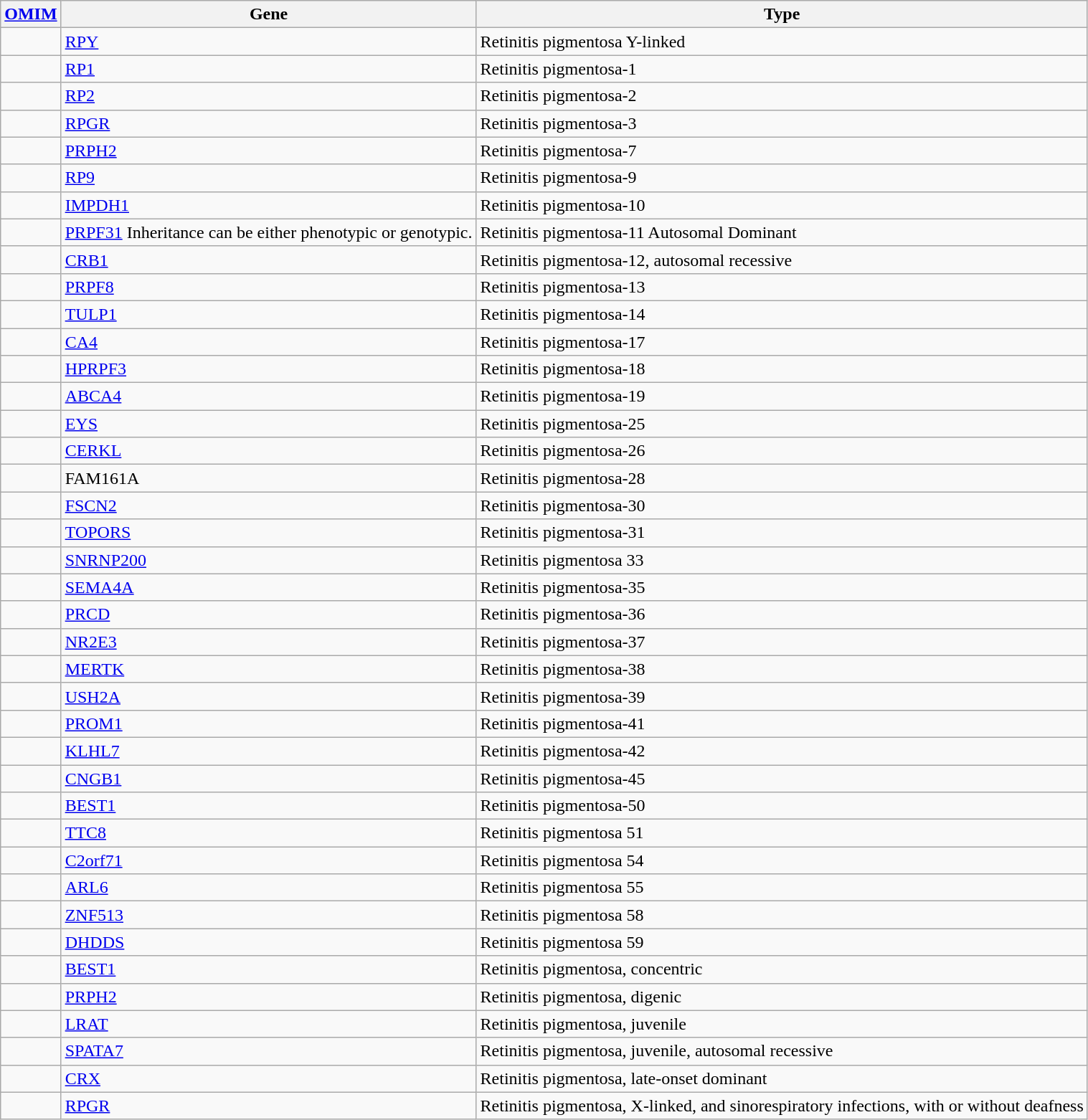<table class="sortable wikitable">
<tr>
<th><a href='#'>OMIM</a></th>
<th>Gene</th>
<th>Type</th>
</tr>
<tr>
<td></td>
<td><a href='#'>RPY</a></td>
<td>Retinitis pigmentosa Y-linked</td>
</tr>
<tr>
<td></td>
<td><a href='#'>RP1</a></td>
<td>Retinitis pigmentosa-1</td>
</tr>
<tr>
<td></td>
<td><a href='#'>RP2</a></td>
<td>Retinitis pigmentosa-2</td>
</tr>
<tr>
<td></td>
<td><a href='#'>RPGR</a></td>
<td>Retinitis pigmentosa-3</td>
</tr>
<tr>
<td></td>
<td><a href='#'>PRPH2</a></td>
<td>Retinitis pigmentosa-7</td>
</tr>
<tr>
<td></td>
<td><a href='#'>RP9</a></td>
<td>Retinitis pigmentosa-9</td>
</tr>
<tr>
<td></td>
<td><a href='#'>IMPDH1</a></td>
<td>Retinitis pigmentosa-10</td>
</tr>
<tr>
<td></td>
<td><a href='#'>PRPF31</a> Inheritance can be either phenotypic or genotypic.</td>
<td>Retinitis pigmentosa-11 Autosomal Dominant</td>
</tr>
<tr>
<td></td>
<td><a href='#'>CRB1</a></td>
<td>Retinitis pigmentosa-12, autosomal recessive</td>
</tr>
<tr>
<td></td>
<td><a href='#'>PRPF8</a></td>
<td>Retinitis pigmentosa-13</td>
</tr>
<tr>
<td></td>
<td><a href='#'>TULP1</a></td>
<td>Retinitis pigmentosa-14</td>
</tr>
<tr>
<td></td>
<td><a href='#'>CA4</a></td>
<td>Retinitis pigmentosa-17</td>
</tr>
<tr>
<td></td>
<td><a href='#'>HPRPF3</a></td>
<td>Retinitis pigmentosa-18</td>
</tr>
<tr>
<td></td>
<td><a href='#'>ABCA4</a></td>
<td>Retinitis pigmentosa-19</td>
</tr>
<tr>
<td></td>
<td><a href='#'>EYS</a></td>
<td>Retinitis pigmentosa-25</td>
</tr>
<tr>
<td></td>
<td><a href='#'>CERKL</a></td>
<td>Retinitis pigmentosa-26</td>
</tr>
<tr>
<td></td>
<td>FAM161A</td>
<td>Retinitis pigmentosa-28</td>
</tr>
<tr>
<td></td>
<td><a href='#'>FSCN2</a></td>
<td>Retinitis pigmentosa-30</td>
</tr>
<tr>
<td></td>
<td><a href='#'>TOPORS</a></td>
<td>Retinitis pigmentosa-31</td>
</tr>
<tr>
<td></td>
<td><a href='#'>SNRNP200</a></td>
<td>Retinitis pigmentosa 33</td>
</tr>
<tr>
<td></td>
<td><a href='#'>SEMA4A</a></td>
<td>Retinitis pigmentosa-35</td>
</tr>
<tr>
<td></td>
<td><a href='#'>PRCD</a></td>
<td>Retinitis pigmentosa-36</td>
</tr>
<tr>
<td></td>
<td><a href='#'>NR2E3</a></td>
<td>Retinitis pigmentosa-37</td>
</tr>
<tr>
<td></td>
<td><a href='#'>MERTK</a></td>
<td>Retinitis pigmentosa-38</td>
</tr>
<tr>
<td></td>
<td><a href='#'>USH2A</a></td>
<td>Retinitis pigmentosa-39</td>
</tr>
<tr>
<td></td>
<td><a href='#'>PROM1</a></td>
<td>Retinitis pigmentosa-41</td>
</tr>
<tr>
<td></td>
<td><a href='#'>KLHL7</a></td>
<td>Retinitis pigmentosa-42</td>
</tr>
<tr>
<td></td>
<td><a href='#'>CNGB1</a></td>
<td>Retinitis pigmentosa-45</td>
</tr>
<tr>
<td></td>
<td><a href='#'>BEST1</a></td>
<td>Retinitis pigmentosa-50</td>
</tr>
<tr>
<td></td>
<td><a href='#'>TTC8</a></td>
<td>Retinitis pigmentosa 51</td>
</tr>
<tr>
<td></td>
<td><a href='#'>C2orf71</a></td>
<td>Retinitis pigmentosa 54</td>
</tr>
<tr>
<td></td>
<td><a href='#'>ARL6</a></td>
<td>Retinitis pigmentosa 55</td>
</tr>
<tr>
<td></td>
<td><a href='#'>ZNF513</a></td>
<td>Retinitis pigmentosa 58</td>
</tr>
<tr>
<td></td>
<td><a href='#'>DHDDS</a></td>
<td>Retinitis pigmentosa 59</td>
</tr>
<tr>
<td></td>
<td><a href='#'>BEST1</a></td>
<td>Retinitis pigmentosa, concentric</td>
</tr>
<tr>
<td></td>
<td><a href='#'>PRPH2</a></td>
<td>Retinitis pigmentosa, digenic</td>
</tr>
<tr>
<td></td>
<td><a href='#'>LRAT</a></td>
<td>Retinitis pigmentosa, juvenile</td>
</tr>
<tr>
<td></td>
<td><a href='#'>SPATA7</a></td>
<td>Retinitis pigmentosa, juvenile, autosomal recessive</td>
</tr>
<tr>
<td></td>
<td><a href='#'>CRX</a></td>
<td>Retinitis pigmentosa, late-onset dominant</td>
</tr>
<tr>
<td></td>
<td><a href='#'>RPGR</a></td>
<td>Retinitis pigmentosa, X-linked, and sinorespiratory infections, with or without deafness</td>
</tr>
</table>
